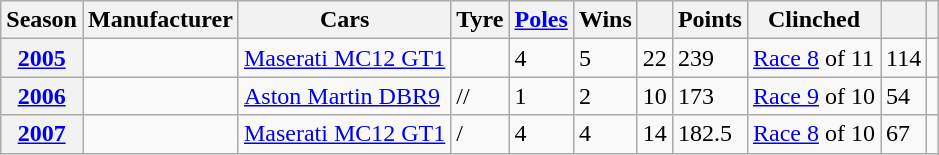<table class="wikitable sortable plainrowheaders";>
<tr>
<th scope=col>Season</th>
<th scope=col>Manufacturer</th>
<th scope=col>Cars</th>
<th scope=col>Tyre</th>
<th scope=col><a href='#'>Poles</a></th>
<th scope=col>Wins</th>
<th scope=col></th>
<th scope=col>Points</th>
<th scope=col>Clinched</th>
<th scope=col></th>
<th scope=col class=unsortable></th>
</tr>
<tr>
<th scope="row" style="text-align: center;"><a href='#'>2005</a></th>
<td></td>
<td><a href='#'>Maserati MC12 GT1</a></td>
<td></td>
<td>4</td>
<td>5</td>
<td>22</td>
<td>239</td>
<td><a href='#'>Race 8</a> of 11</td>
<td>114</td>
<td style="text-align:center;"></td>
</tr>
<tr>
<th scope="row" style="text-align: center;"><a href='#'>2006</a></th>
<td></td>
<td><a href='#'>Aston Martin DBR9</a></td>
<td>//</td>
<td>1</td>
<td>2</td>
<td>10</td>
<td>173</td>
<td><a href='#'>Race 9</a> of 10</td>
<td>54</td>
<td style="text-align:center;"></td>
</tr>
<tr>
<th scope="row" style="text-align: center;"><a href='#'>2007</a></th>
<td></td>
<td><a href='#'>Maserati MC12 GT1</a></td>
<td>/</td>
<td>4</td>
<td>4</td>
<td>14</td>
<td>182.5</td>
<td><a href='#'>Race 8</a> of 10</td>
<td>67</td>
<td style="text-align:center;"></td>
</tr>
</table>
